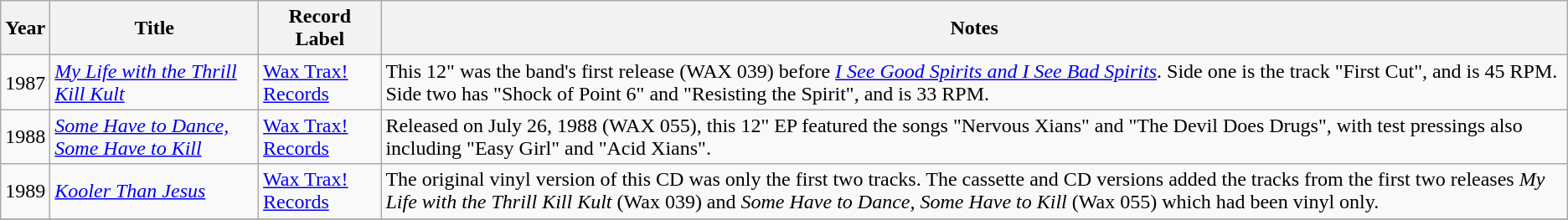<table class="wikitable">
<tr>
<th>Year</th>
<th>Title</th>
<th>Record Label</th>
<th>Notes</th>
</tr>
<tr>
<td>1987</td>
<td><em><a href='#'>My Life with the Thrill Kill Kult</a></em></td>
<td><a href='#'>Wax Trax! Records</a></td>
<td>This 12" was the band's first release (WAX 039) before <em><a href='#'>I See Good Spirits and I See Bad Spirits</a></em>.  Side one is the track "First Cut", and is 45 RPM.  Side two has "Shock of Point 6" and "Resisting the Spirit", and is 33 RPM.</td>
</tr>
<tr>
<td>1988</td>
<td><em><a href='#'>Some Have to Dance, Some Have to Kill</a></em></td>
<td><a href='#'>Wax Trax! Records</a></td>
<td>Released on July 26, 1988 (WAX 055), this 12" EP featured the songs "Nervous Xians" and "The Devil Does Drugs", with test pressings also including "Easy Girl" and "Acid Xians".</td>
</tr>
<tr>
<td>1989</td>
<td><em><a href='#'>Kooler Than Jesus</a></em></td>
<td><a href='#'>Wax Trax! Records</a></td>
<td>The original vinyl version of this CD was only the first two tracks.  The cassette and CD versions added the tracks from the first two releases <em>My Life with the Thrill Kill Kult</em> (Wax 039) and <em>Some Have to Dance, Some Have to Kill</em> (Wax 055) which had been vinyl only.</td>
</tr>
<tr>
</tr>
</table>
